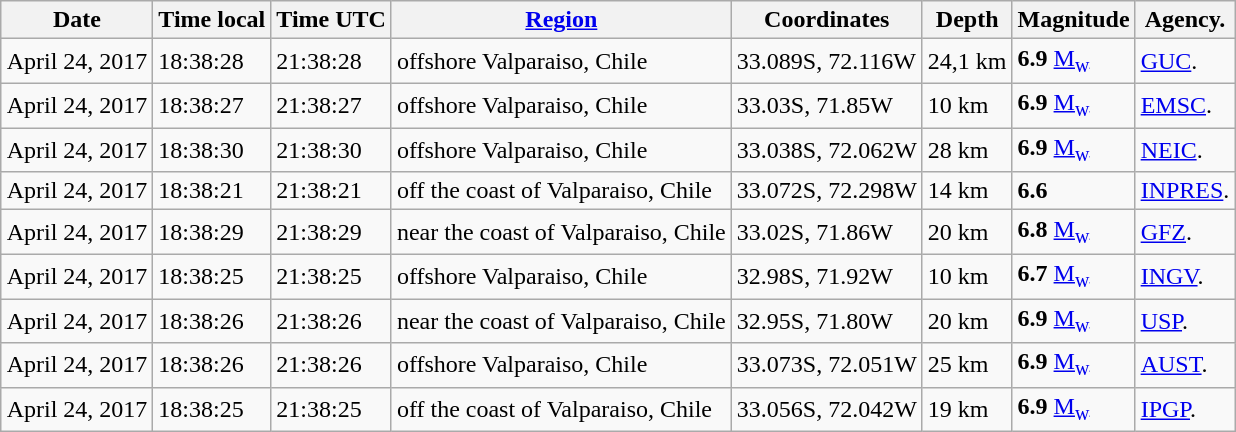<table class="wikitable sortable col1izq col2izq col3izq col4der col5der" style="margin:1em auto;">
<tr>
<th>Date</th>
<th>Time local</th>
<th>Time UTC</th>
<th><a href='#'>Region</a></th>
<th>Coordinates</th>
<th>Depth</th>
<th>Magnitude</th>
<th class="unsortable">Agency.</th>
</tr>
<tr>
<td>April 24, 2017</td>
<td>18:38:28</td>
<td>21:38:28</td>
<td>offshore Valparaiso, Chile</td>
<td>33.089S, 72.116W</td>
<td>24,1 km</td>
<td><strong>6.9</strong> <a href='#'>M<sub>w</sub></a></td>
<td><a href='#'>GUC</a>.</td>
</tr>
<tr>
<td>April 24, 2017</td>
<td>18:38:27</td>
<td>21:38:27</td>
<td>offshore Valparaiso, Chile</td>
<td>33.03S, 71.85W</td>
<td>10 km</td>
<td><strong>6.9</strong> <a href='#'>M<sub>w</sub></a></td>
<td><a href='#'>EMSC</a>.</td>
</tr>
<tr>
<td>April 24, 2017</td>
<td>18:38:30</td>
<td>21:38:30</td>
<td>offshore Valparaiso, Chile</td>
<td>33.038S, 72.062W</td>
<td>28 km</td>
<td><strong>6.9</strong> <a href='#'>M<sub>w</sub></a></td>
<td><a href='#'>NEIC</a>.</td>
</tr>
<tr>
<td>April 24, 2017</td>
<td>18:38:21</td>
<td>21:38:21</td>
<td>off the coast of Valparaiso, Chile</td>
<td>33.072S, 72.298W</td>
<td>14 km</td>
<td><strong>6.6</strong></td>
<td><a href='#'>INPRES</a>.</td>
</tr>
<tr>
<td>April 24, 2017</td>
<td>18:38:29</td>
<td>21:38:29</td>
<td>near the coast of Valparaiso, Chile</td>
<td>33.02S, 71.86W</td>
<td>20 km</td>
<td><strong>6.8</strong> <a href='#'>M<sub>w</sub></a></td>
<td><a href='#'>GFZ</a>.</td>
</tr>
<tr>
<td>April 24, 2017</td>
<td>18:38:25</td>
<td>21:38:25</td>
<td>offshore Valparaiso, Chile</td>
<td>32.98S, 71.92W</td>
<td>10 km</td>
<td><strong>6.7</strong> <a href='#'>M<sub>w</sub></a></td>
<td><a href='#'>INGV</a>.</td>
</tr>
<tr>
<td>April 24, 2017</td>
<td>18:38:26</td>
<td>21:38:26</td>
<td>near the coast of Valparaiso, Chile</td>
<td>32.95S, 71.80W</td>
<td>20 km</td>
<td><strong>6.9</strong> <a href='#'>M<sub>w</sub></a></td>
<td><a href='#'>USP</a>.</td>
</tr>
<tr>
<td>April 24, 2017</td>
<td>18:38:26</td>
<td>21:38:26</td>
<td>offshore Valparaiso, Chile</td>
<td>33.073S, 72.051W</td>
<td>25 km</td>
<td><strong>6.9</strong> <a href='#'>M<sub>w</sub></a></td>
<td><a href='#'>AUST</a>.</td>
</tr>
<tr>
<td>April 24, 2017</td>
<td>18:38:25</td>
<td>21:38:25</td>
<td>off the coast of Valparaiso, Chile</td>
<td>33.056S, 72.042W</td>
<td>19 km</td>
<td><strong>6.9</strong> <a href='#'>M<sub>w</sub></a></td>
<td><a href='#'>IPGP</a>.</td>
</tr>
</table>
